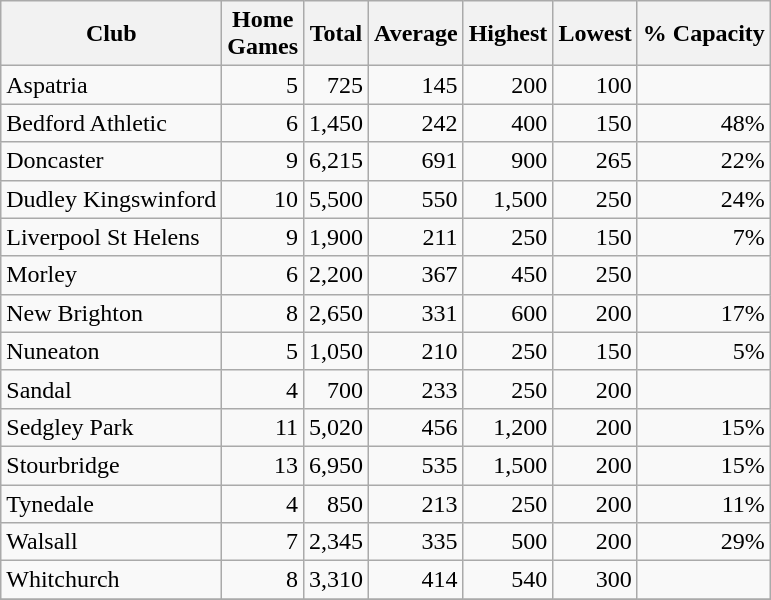<table class="wikitable sortable" style="text-align:right">
<tr>
<th>Club</th>
<th>Home<br>Games</th>
<th>Total</th>
<th>Average</th>
<th>Highest</th>
<th>Lowest</th>
<th>% Capacity</th>
</tr>
<tr>
<td style="text-align:left">Aspatria</td>
<td>5</td>
<td>725</td>
<td>145</td>
<td>200</td>
<td>100</td>
<td></td>
</tr>
<tr>
<td style="text-align:left">Bedford Athletic</td>
<td>6</td>
<td>1,450</td>
<td>242</td>
<td>400</td>
<td>150</td>
<td>48%</td>
</tr>
<tr>
<td style="text-align:left">Doncaster</td>
<td>9</td>
<td>6,215</td>
<td>691</td>
<td>900</td>
<td>265</td>
<td>22%</td>
</tr>
<tr>
<td style="text-align:left">Dudley Kingswinford</td>
<td>10</td>
<td>5,500</td>
<td>550</td>
<td>1,500</td>
<td>250</td>
<td>24%</td>
</tr>
<tr>
<td style="text-align:left">Liverpool St Helens</td>
<td>9</td>
<td>1,900</td>
<td>211</td>
<td>250</td>
<td>150</td>
<td>7%</td>
</tr>
<tr>
<td style="text-align:left">Morley</td>
<td>6</td>
<td>2,200</td>
<td>367</td>
<td>450</td>
<td>250</td>
<td></td>
</tr>
<tr>
<td style="text-align:left">New Brighton</td>
<td>8</td>
<td>2,650</td>
<td>331</td>
<td>600</td>
<td>200</td>
<td>17%</td>
</tr>
<tr>
<td style="text-align:left">Nuneaton</td>
<td>5</td>
<td>1,050</td>
<td>210</td>
<td>250</td>
<td>150</td>
<td>5%</td>
</tr>
<tr>
<td style="text-align:left">Sandal</td>
<td>4</td>
<td>700</td>
<td>233</td>
<td>250</td>
<td>200</td>
<td></td>
</tr>
<tr>
<td style="text-align:left">Sedgley Park</td>
<td>11</td>
<td>5,020</td>
<td>456</td>
<td>1,200</td>
<td>200</td>
<td>15%</td>
</tr>
<tr>
<td style="text-align:left">Stourbridge</td>
<td>13</td>
<td>6,950</td>
<td>535</td>
<td>1,500</td>
<td>200</td>
<td>15%</td>
</tr>
<tr>
<td style="text-align:left">Tynedale</td>
<td>4</td>
<td>850</td>
<td>213</td>
<td>250</td>
<td>200</td>
<td>11%</td>
</tr>
<tr>
<td style="text-align:left">Walsall</td>
<td>7</td>
<td>2,345</td>
<td>335</td>
<td>500</td>
<td>200</td>
<td>29%</td>
</tr>
<tr>
<td style="text-align:left">Whitchurch</td>
<td>8</td>
<td>3,310</td>
<td>414</td>
<td>540</td>
<td>300</td>
<td></td>
</tr>
<tr>
</tr>
</table>
